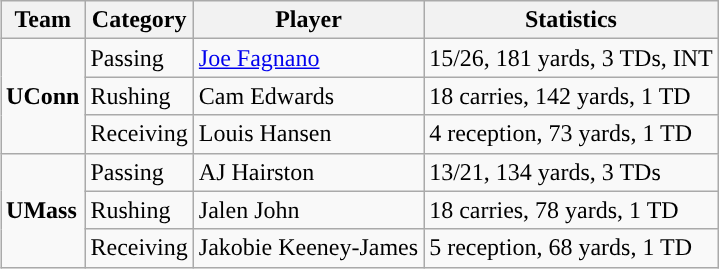<table class="wikitable" style="float: right;">
<tr>
<th>Team</th>
<th>Category</th>
<th>Player</th>
<th>Statistics</th>
</tr>
<tr>
<td rowspan=3><strong>UConn</strong></td>
<td>Passing</td>
<td><a href='#'>Joe Fagnano</a></td>
<td>15/26, 181 yards, 3 TDs, INT</td>
</tr>
<tr>
<td>Rushing</td>
<td>Cam Edwards</td>
<td>18 carries, 142 yards, 1 TD</td>
</tr>
<tr>
<td>Receiving</td>
<td>Louis Hansen</td>
<td>4 reception, 73 yards, 1 TD</td>
</tr>
<tr>
<td rowspan=3><strong>UMass</strong></td>
<td>Passing</td>
<td>AJ Hairston</td>
<td>13/21, 134 yards, 3 TDs</td>
</tr>
<tr>
<td>Rushing</td>
<td>Jalen John</td>
<td>18 carries, 78 yards, 1 TD</td>
</tr>
<tr>
<td>Receiving</td>
<td>Jakobie Keeney-James</td>
<td>5 reception, 68 yards, 1 TD</td>
</tr>
</table>
